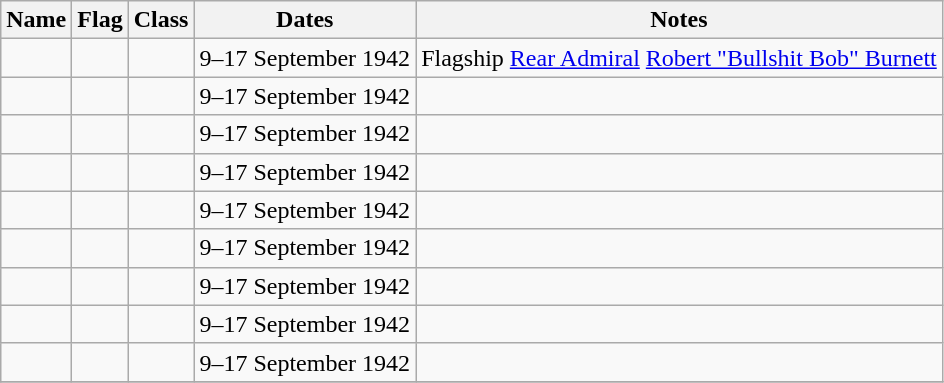<table class="wikitable sortable">
<tr>
<th>Name</th>
<th>Flag</th>
<th>Class</th>
<th>Dates</th>
<th class="unsortable">Notes</th>
</tr>
<tr>
<td></td>
<td></td>
<td></td>
<td>9–17 September 1942</td>
<td>Flagship <a href='#'>Rear Admiral</a> <a href='#'>Robert "Bullshit Bob" Burnett</a></td>
</tr>
<tr>
<td></td>
<td></td>
<td></td>
<td>9–17 September 1942</td>
<td></td>
</tr>
<tr>
<td></td>
<td></td>
<td></td>
<td>9–17 September 1942</td>
<td></td>
</tr>
<tr>
<td></td>
<td></td>
<td></td>
<td>9–17 September 1942</td>
<td></td>
</tr>
<tr>
<td></td>
<td></td>
<td></td>
<td>9–17 September 1942</td>
<td></td>
</tr>
<tr>
<td></td>
<td></td>
<td></td>
<td>9–17 September 1942</td>
<td></td>
</tr>
<tr>
<td></td>
<td></td>
<td></td>
<td>9–17 September 1942</td>
<td></td>
</tr>
<tr>
<td></td>
<td></td>
<td></td>
<td>9–17 September 1942</td>
<td></td>
</tr>
<tr>
<td></td>
<td></td>
<td></td>
<td>9–17 September 1942</td>
<td></td>
</tr>
<tr>
</tr>
</table>
